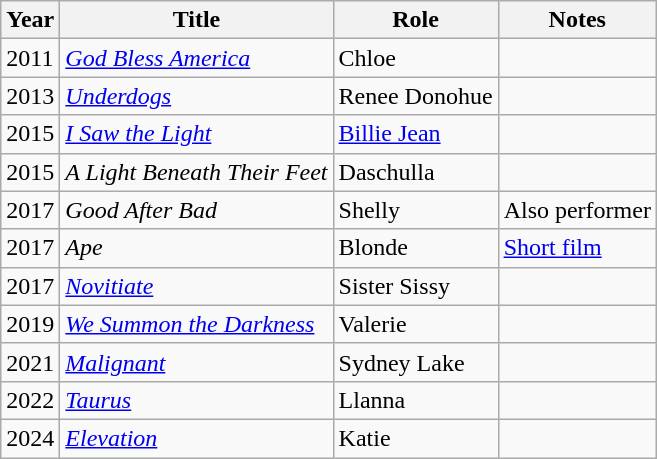<table class="wikitable sortable">
<tr>
<th>Year</th>
<th>Title</th>
<th>Role</th>
<th class="unsortable">Notes</th>
</tr>
<tr>
<td>2011</td>
<td><em><a href='#'>God Bless America</a></em></td>
<td>Chloe</td>
<td></td>
</tr>
<tr>
<td>2013</td>
<td><em><a href='#'>Underdogs</a></em></td>
<td>Renee Donohue</td>
<td></td>
</tr>
<tr>
<td>2015</td>
<td><em><a href='#'>I Saw the Light</a></em></td>
<td><a href='#'>Billie Jean</a></td>
<td></td>
</tr>
<tr>
<td>2015</td>
<td><em>A Light Beneath Their Feet</em></td>
<td>Daschulla</td>
<td></td>
</tr>
<tr>
<td>2017</td>
<td><em>Good After Bad</em></td>
<td>Shelly</td>
<td>Also performer</td>
</tr>
<tr>
<td>2017</td>
<td><em>Ape</em></td>
<td>Blonde</td>
<td><a href='#'>Short film</a></td>
</tr>
<tr>
<td>2017</td>
<td><em><a href='#'>Novitiate</a></em></td>
<td>Sister Sissy</td>
<td></td>
</tr>
<tr>
<td>2019</td>
<td><em><a href='#'>We Summon the Darkness</a></em></td>
<td>Valerie</td>
<td></td>
</tr>
<tr>
<td>2021</td>
<td><em><a href='#'>Malignant</a></em></td>
<td>Sydney Lake</td>
<td></td>
</tr>
<tr>
<td>2022</td>
<td><em><a href='#'>Taurus</a></em></td>
<td>Llanna</td>
<td></td>
</tr>
<tr>
<td>2024</td>
<td><em><a href='#'>Elevation</a></em></td>
<td>Katie</td>
<td></td>
</tr>
</table>
